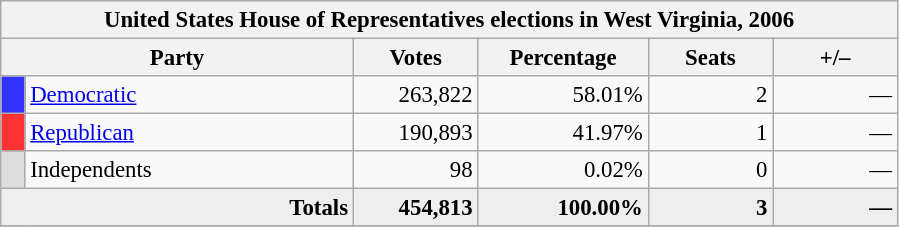<table class="wikitable" style="font-size: 95%;">
<tr>
<th colspan="6">United States House of Representatives elections in West Virginia, 2006</th>
</tr>
<tr>
<th colspan=2 style="width: 15em">Party</th>
<th style="width: 5em">Votes</th>
<th style="width: 7em">Percentage</th>
<th style="width: 5em">Seats</th>
<th style="width: 5em">+/–</th>
</tr>
<tr>
<th style="background-color:#3333FF; width: 3px"></th>
<td style="width: 130px"><a href='#'>Democratic</a></td>
<td align="right">263,822</td>
<td align="right">58.01%</td>
<td align="right">2</td>
<td align="right">—</td>
</tr>
<tr>
<th style="background-color:#FF3333; width: 3px"></th>
<td style="width: 130px"><a href='#'>Republican</a></td>
<td align="right">190,893</td>
<td align="right">41.97%</td>
<td align="right">1</td>
<td align="right">—</td>
</tr>
<tr>
<th style="background-color:#DDDDDD; width: 3px"></th>
<td style="width: 130px">Independents</td>
<td align="right">98</td>
<td align="right">0.02%</td>
<td align="right">0</td>
<td align="right">—</td>
</tr>
<tr bgcolor="#EEEEEE">
<td colspan="2" align="right"><strong>Totals</strong></td>
<td align="right"><strong>454,813</strong></td>
<td align="right"><strong>100.00%</strong></td>
<td align="right"><strong>3</strong></td>
<td align="right"><strong>—</strong></td>
</tr>
<tr bgcolor="#EEEEEE">
</tr>
</table>
